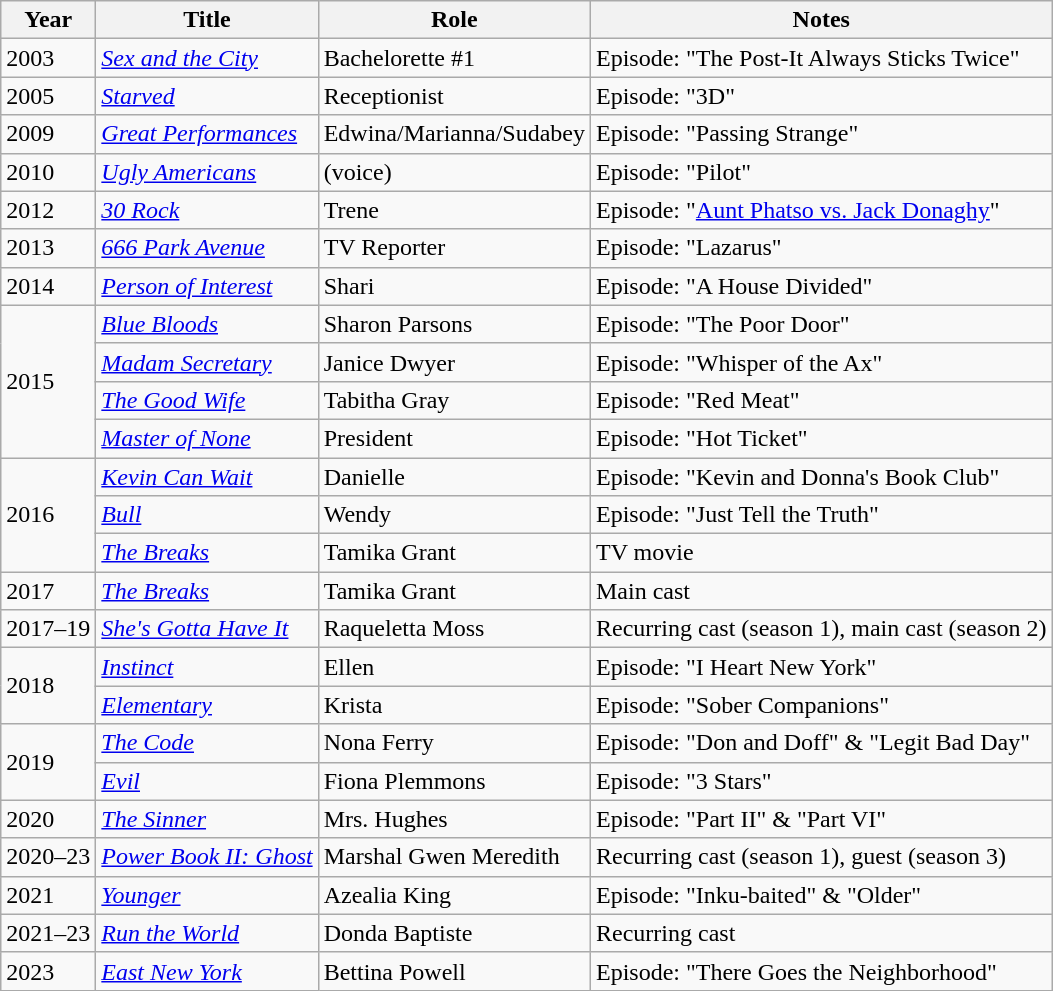<table class="wikitable sortable">
<tr>
<th>Year</th>
<th>Title</th>
<th>Role</th>
<th>Notes</th>
</tr>
<tr>
<td>2003</td>
<td><em><a href='#'>Sex and the City</a></em></td>
<td>Bachelorette #1</td>
<td>Episode: "The Post-It Always Sticks Twice"</td>
</tr>
<tr>
<td>2005</td>
<td><em><a href='#'>Starved</a></em></td>
<td>Receptionist</td>
<td>Episode: "3D"</td>
</tr>
<tr>
<td>2009</td>
<td><em><a href='#'>Great Performances</a></em></td>
<td>Edwina/Marianna/Sudabey</td>
<td>Episode: "Passing Strange"</td>
</tr>
<tr>
<td>2010</td>
<td><em><a href='#'>Ugly Americans</a></em></td>
<td>(voice)</td>
<td>Episode: "Pilot"</td>
</tr>
<tr>
<td>2012</td>
<td><em><a href='#'>30 Rock</a></em></td>
<td>Trene</td>
<td>Episode: "<a href='#'>Aunt Phatso vs. Jack Donaghy</a>"</td>
</tr>
<tr>
<td>2013</td>
<td><em><a href='#'>666 Park Avenue</a></em></td>
<td>TV Reporter</td>
<td>Episode: "Lazarus"</td>
</tr>
<tr>
<td>2014</td>
<td><a href='#'><em>Person of Interest</em></a></td>
<td>Shari</td>
<td>Episode: "A House Divided"</td>
</tr>
<tr>
<td rowspan="4">2015</td>
<td><a href='#'><em>Blue Bloods</em></a></td>
<td>Sharon Parsons</td>
<td>Episode: "The Poor Door"</td>
</tr>
<tr>
<td><a href='#'><em>Madam Secretary</em></a></td>
<td>Janice Dwyer</td>
<td>Episode: "Whisper of the Ax"</td>
</tr>
<tr>
<td><em><a href='#'>The Good Wife</a></em></td>
<td>Tabitha Gray</td>
<td>Episode: "Red Meat"</td>
</tr>
<tr>
<td><em><a href='#'>Master of None</a></em></td>
<td>President</td>
<td>Episode: "Hot Ticket"</td>
</tr>
<tr>
<td rowspan="3">2016</td>
<td><em><a href='#'>Kevin Can Wait</a></em></td>
<td>Danielle</td>
<td>Episode: "Kevin and Donna's Book Club"</td>
</tr>
<tr>
<td><a href='#'><em>Bull</em></a></td>
<td>Wendy</td>
<td>Episode: "Just Tell the Truth"</td>
</tr>
<tr>
<td><em><a href='#'>The Breaks</a></em></td>
<td>Tamika Grant</td>
<td>TV movie</td>
</tr>
<tr>
<td>2017</td>
<td><a href='#'><em>The Breaks</em></a></td>
<td>Tamika Grant</td>
<td>Main cast</td>
</tr>
<tr>
<td>2017–19</td>
<td><a href='#'><em>She's Gotta Have It</em></a></td>
<td>Raqueletta Moss</td>
<td>Recurring cast (season 1), main cast (season 2)</td>
</tr>
<tr>
<td rowspan="2">2018</td>
<td><a href='#'><em>Instinct</em></a></td>
<td>Ellen</td>
<td>Episode: "I Heart New York"</td>
</tr>
<tr>
<td><a href='#'><em>Elementary</em></a></td>
<td>Krista</td>
<td>Episode: "Sober Companions"</td>
</tr>
<tr>
<td rowspan="2">2019</td>
<td><a href='#'><em>The Code</em></a></td>
<td>Nona Ferry</td>
<td>Episode: "Don and Doff" & "Legit Bad Day"</td>
</tr>
<tr>
<td><a href='#'><em>Evil</em></a></td>
<td>Fiona Plemmons</td>
<td>Episode: "3 Stars"</td>
</tr>
<tr>
<td>2020</td>
<td><a href='#'><em>The Sinner</em></a></td>
<td>Mrs. Hughes</td>
<td>Episode: "Part II" & "Part VI"</td>
</tr>
<tr>
<td>2020–23</td>
<td><em><a href='#'>Power Book II: Ghost</a></em></td>
<td>Marshal Gwen Meredith</td>
<td>Recurring cast (season 1), guest (season 3)</td>
</tr>
<tr>
<td>2021</td>
<td><a href='#'><em>Younger</em></a></td>
<td>Azealia King</td>
<td>Episode: "Inku-baited" & "Older"</td>
</tr>
<tr>
<td>2021–23</td>
<td><a href='#'><em>Run the World</em></a></td>
<td>Donda Baptiste</td>
<td>Recurring cast</td>
</tr>
<tr>
<td>2023</td>
<td><em><a href='#'>East New York</a></em></td>
<td>Bettina Powell</td>
<td>Episode: "There Goes the Neighborhood"</td>
</tr>
</table>
